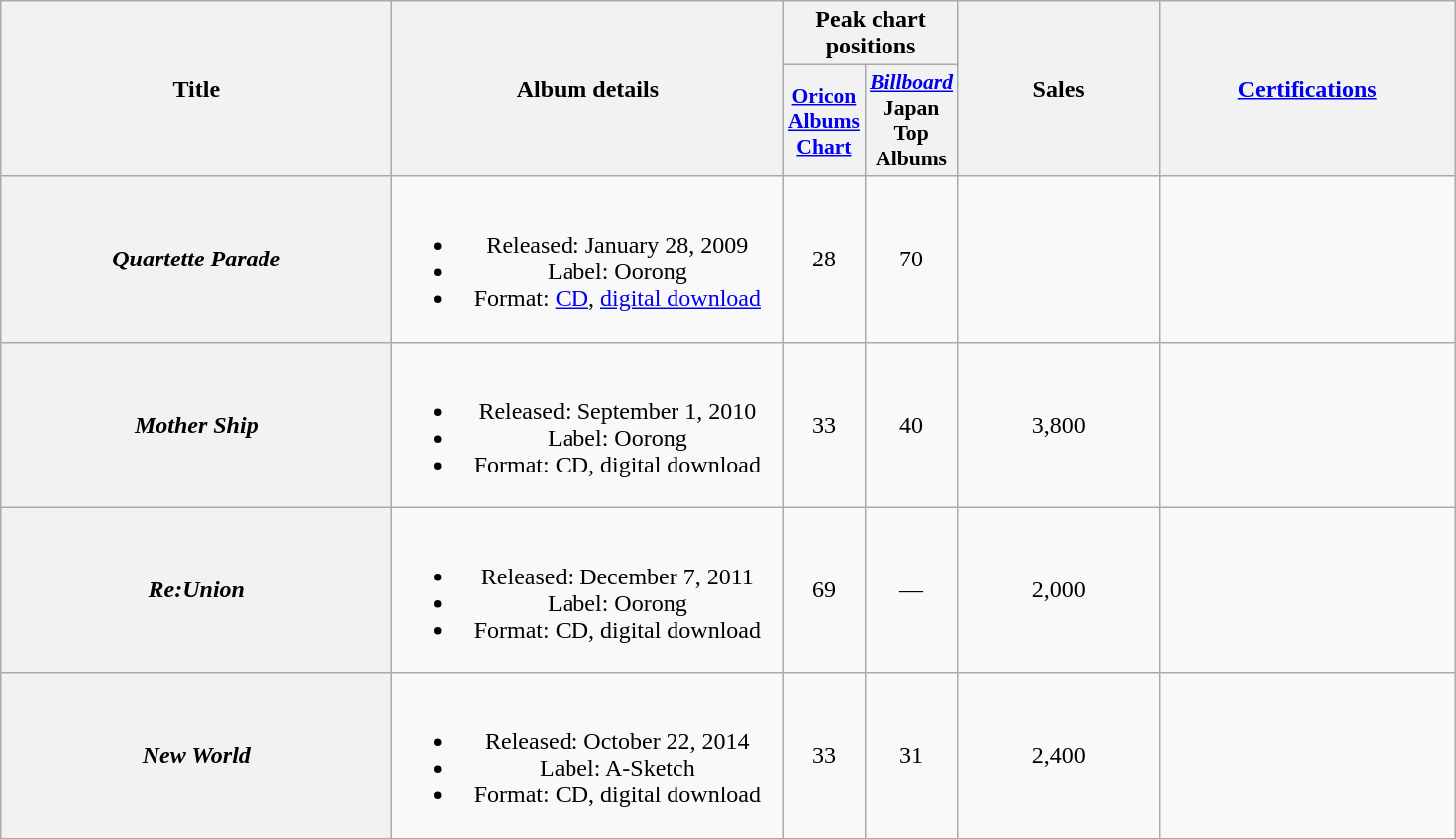<table class="wikitable plainrowheaders" style="text-align:center;" border="1">
<tr>
<th scope="col" rowspan="2" style="width:16em;">Title</th>
<th scope="col" rowspan="2" style="width:16em;">Album details</th>
<th scope="col" colspan="2">Peak chart positions</th>
<th scope="col" rowspan="2" style="width:8em;">Sales</th>
<th scope="col" rowspan="2" style="width:12em;"><a href='#'>Certifications</a></th>
</tr>
<tr>
<th scope="col" style="width:2.2em;font-size:90%;"><a href='#'>Oricon Albums Chart</a><br></th>
<th scope="col" style="width:2.2em;font-size:90%;"><em><a href='#'>Billboard</a></em> Japan Top Albums<br></th>
</tr>
<tr>
<th scope="row"><em>Quartette Parade</em></th>
<td><br><ul><li>Released: January 28, 2009</li><li>Label: Oorong</li><li>Format: <a href='#'>CD</a>, <a href='#'>digital download</a></li></ul></td>
<td>28</td>
<td>70</td>
<td></td>
<td></td>
</tr>
<tr>
<th scope="row"><em>Mother Ship</em></th>
<td><br><ul><li>Released: September 1, 2010</li><li>Label: Oorong</li><li>Format: CD, digital download</li></ul></td>
<td>33</td>
<td>40</td>
<td>3,800</td>
<td></td>
</tr>
<tr>
<th scope="row"><em>Re:Union</em></th>
<td><br><ul><li>Released: December 7, 2011</li><li>Label: Oorong</li><li>Format: CD, digital download</li></ul></td>
<td>69</td>
<td>—</td>
<td>2,000</td>
<td></td>
</tr>
<tr>
<th scope="row"><em>New World</em></th>
<td><br><ul><li>Released: October 22, 2014</li><li>Label: A-Sketch</li><li>Format: CD, digital download</li></ul></td>
<td>33</td>
<td>31</td>
<td>2,400</td>
<td></td>
</tr>
</table>
